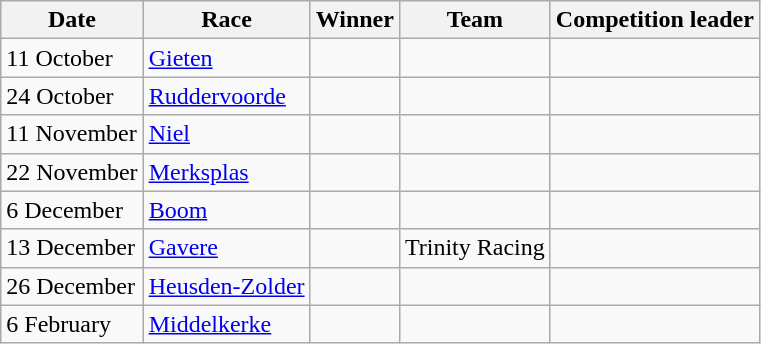<table class="wikitable">
<tr>
<th>Date</th>
<th>Race</th>
<th>Winner</th>
<th>Team</th>
<th>Competition leader</th>
</tr>
<tr>
<td>11 October</td>
<td><a href='#'>Gieten</a></td>
<td></td>
<td></td>
<td></td>
</tr>
<tr>
<td>24 October</td>
<td><a href='#'>Ruddervoorde</a></td>
<td></td>
<td></td>
<td></td>
</tr>
<tr>
<td>11 November</td>
<td><a href='#'>Niel</a></td>
<td></td>
<td></td>
<td></td>
</tr>
<tr>
<td>22 November</td>
<td><a href='#'>Merksplas</a></td>
<td></td>
<td></td>
<td></td>
</tr>
<tr>
<td>6 December</td>
<td><a href='#'>Boom</a></td>
<td></td>
<td></td>
<td></td>
</tr>
<tr>
<td>13 December</td>
<td><a href='#'>Gavere</a></td>
<td></td>
<td>Trinity Racing</td>
<td></td>
</tr>
<tr>
<td>26 December</td>
<td><a href='#'>Heusden-Zolder</a></td>
<td></td>
<td></td>
<td></td>
</tr>
<tr>
<td>6 February</td>
<td><a href='#'>Middelkerke</a></td>
<td></td>
<td></td>
<td></td>
</tr>
</table>
